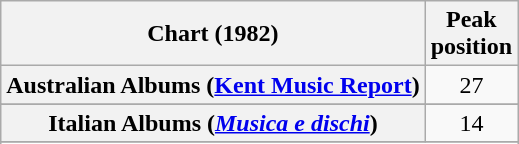<table class="wikitable sortable plainrowheaders" style="text-align:center">
<tr>
<th scope="col">Chart (1982)</th>
<th scope="col">Peak<br>position</th>
</tr>
<tr>
<th scope="row">Australian Albums (<a href='#'>Kent Music Report</a>)</th>
<td>27</td>
</tr>
<tr>
</tr>
<tr>
</tr>
<tr>
<th scope="row">Italian Albums (<em><a href='#'>Musica e dischi</a></em>)</th>
<td>14</td>
</tr>
<tr>
</tr>
<tr>
</tr>
<tr>
</tr>
<tr>
</tr>
<tr>
</tr>
</table>
